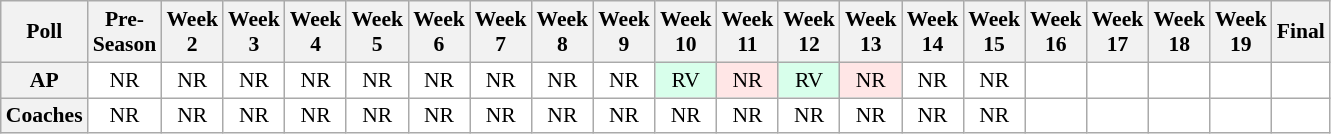<table class="wikitable" style="white-space:nowrap;font-size:90%">
<tr>
<th>Poll</th>
<th>Pre-<br>Season</th>
<th>Week<br>2</th>
<th>Week<br>3</th>
<th>Week<br>4</th>
<th>Week<br>5</th>
<th>Week<br>6</th>
<th>Week<br>7</th>
<th>Week<br>8</th>
<th>Week<br>9</th>
<th>Week<br>10</th>
<th>Week<br>11</th>
<th>Week<br>12</th>
<th>Week<br>13</th>
<th>Week<br>14</th>
<th>Week<br>15</th>
<th>Week<br>16</th>
<th>Week<br>17</th>
<th>Week<br>18</th>
<th>Week<br>19</th>
<th>Final</th>
</tr>
<tr style="text-align:center;">
<th>AP</th>
<td style="background:#FFF;">NR</td>
<td style="background:#FFF;">NR</td>
<td style="background:#FFF;">NR</td>
<td style="background:#FFF;">NR</td>
<td style="background:#FFF;">NR</td>
<td style="background:#FFF;">NR</td>
<td style="background:#FFF;">NR</td>
<td style="background:#FFF;">NR</td>
<td style="background:#FFF;">NR</td>
<td style="background:#D8FFEB;">RV</td>
<td style="background:#FFE6E6;">NR</td>
<td style="background:#D8FFEB;">RV</td>
<td style="background:#FFE6E6;">NR</td>
<td style="background:#FFF;">NR</td>
<td style="background:#FFF;">NR</td>
<td style="background:#FFF;"></td>
<td style="background:#FFF;"></td>
<td style="background:#FFF;"></td>
<td style="background:#FFF;"></td>
<td style="background:#FFF;"></td>
</tr>
<tr style="text-align:center;">
<th>Coaches</th>
<td style="background:#FFF;">NR</td>
<td style="background:#FFF;">NR</td>
<td style="background:#FFF;">NR</td>
<td style="background:#FFF;">NR</td>
<td style="background:#FFF;">NR</td>
<td style="background:#FFF;">NR</td>
<td style="background:#FFF;">NR</td>
<td style="background:#FFF;">NR</td>
<td style="background:#FFF;">NR</td>
<td style="background:#FFF;">NR</td>
<td style="background:#FFF;">NR</td>
<td style="background:#FFF;">NR</td>
<td style="background:#FFF;">NR</td>
<td style="background:#FFF;">NR</td>
<td style="background:#FFF;">NR</td>
<td style="background:#FFF;"></td>
<td style="background:#FFF;"></td>
<td style="background:#FFF;"></td>
<td style="background:#FFF;"></td>
<td style="background:#FFF;"></td>
</tr>
</table>
